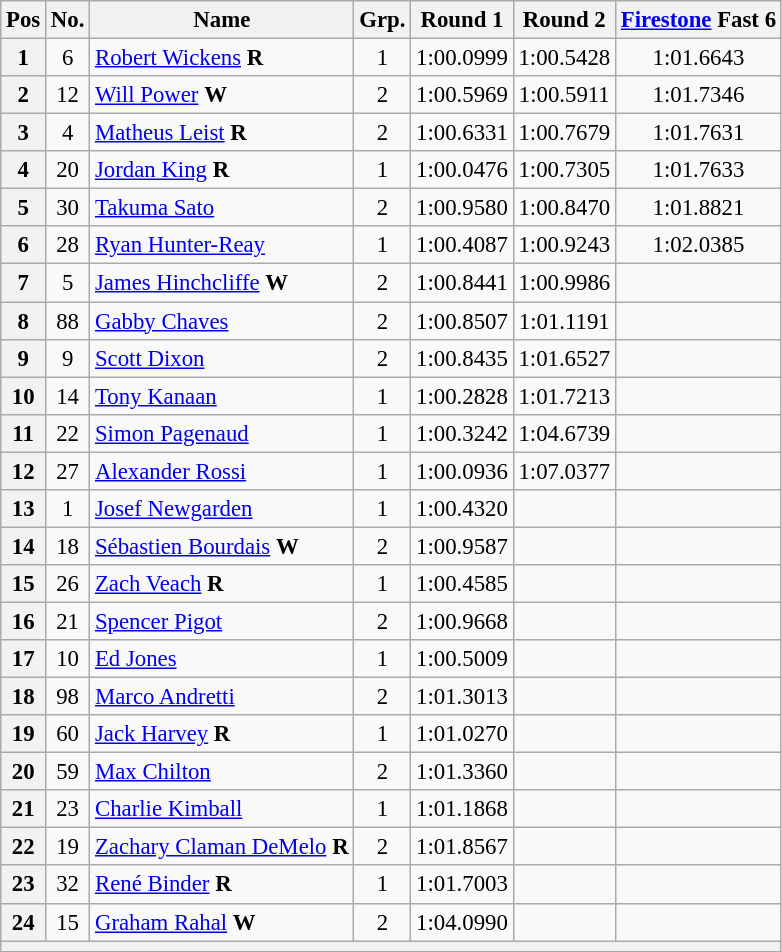<table class="wikitable sortable" style="text-align:center; font-size: 95%;">
<tr>
<th>Pos</th>
<th>No.</th>
<th>Name</th>
<th>Grp.</th>
<th>Round 1</th>
<th>Round 2</th>
<th><a href='#'>Firestone</a> Fast 6</th>
</tr>
<tr>
<th scope="row">1</th>
<td>6</td>
<td align="left"> <a href='#'>Robert Wickens</a> <strong><span>R</span></strong></td>
<td>1</td>
<td>1:00.0999</td>
<td>1:00.5428</td>
<td>1:01.6643</td>
</tr>
<tr>
<th scope="row">2</th>
<td>12</td>
<td align="left"> <a href='#'>Will Power</a> <strong><span>W</span></strong></td>
<td>2</td>
<td>1:00.5969</td>
<td>1:00.5911</td>
<td>1:01.7346</td>
</tr>
<tr>
<th scope="row">3</th>
<td>4</td>
<td align="left"> <a href='#'>Matheus Leist</a> <strong><span>R</span></strong></td>
<td>2</td>
<td>1:00.6331</td>
<td>1:00.7679</td>
<td>1:01.7631</td>
</tr>
<tr>
<th scope="row">4</th>
<td>20</td>
<td align="left"> <a href='#'>Jordan King</a> <strong><span>R</span></strong></td>
<td>1</td>
<td>1:00.0476</td>
<td>1:00.7305</td>
<td>1:01.7633</td>
</tr>
<tr>
<th scope="row">5</th>
<td>30</td>
<td align="left"> <a href='#'>Takuma Sato</a></td>
<td>2</td>
<td>1:00.9580</td>
<td>1:00.8470</td>
<td>1:01.8821</td>
</tr>
<tr>
<th scope="row">6</th>
<td>28</td>
<td align="left"> <a href='#'>Ryan Hunter-Reay</a></td>
<td>1</td>
<td>1:00.4087</td>
<td>1:00.9243</td>
<td>1:02.0385</td>
</tr>
<tr>
<th scope="row">7</th>
<td>5</td>
<td align="left"> <a href='#'>James Hinchcliffe</a> <strong><span>W</span></strong></td>
<td>2</td>
<td>1:00.8441</td>
<td>1:00.9986</td>
<td></td>
</tr>
<tr>
<th scope="row">8</th>
<td>88</td>
<td align="left"> <a href='#'>Gabby Chaves</a></td>
<td>2</td>
<td>1:00.8507</td>
<td>1:01.1191</td>
<td></td>
</tr>
<tr>
<th scope="row">9</th>
<td>9</td>
<td align="left"> <a href='#'>Scott Dixon</a></td>
<td>2</td>
<td>1:00.8435</td>
<td>1:01.6527</td>
<td></td>
</tr>
<tr>
<th scope="row">10</th>
<td>14</td>
<td align="left"> <a href='#'>Tony Kanaan</a></td>
<td>1</td>
<td>1:00.2828</td>
<td>1:01.7213</td>
<td></td>
</tr>
<tr>
<th scope="row">11</th>
<td>22</td>
<td align="left"> <a href='#'>Simon Pagenaud</a></td>
<td>1</td>
<td>1:00.3242</td>
<td>1:04.6739</td>
<td></td>
</tr>
<tr>
<th scope="row">12</th>
<td>27</td>
<td align="left"> <a href='#'>Alexander Rossi</a></td>
<td>1</td>
<td>1:00.0936</td>
<td>1:07.0377</td>
<td></td>
</tr>
<tr>
<th scope="row">13</th>
<td>1</td>
<td align="left"> <a href='#'>Josef Newgarden</a></td>
<td>1</td>
<td>1:00.4320</td>
<td></td>
<td></td>
</tr>
<tr>
<th scope="row">14</th>
<td>18</td>
<td align="left"> <a href='#'>Sébastien Bourdais</a> <strong><span>W</span></strong></td>
<td>2</td>
<td>1:00.9587</td>
<td></td>
<td></td>
</tr>
<tr>
<th scope="row">15</th>
<td>26</td>
<td align="left"> <a href='#'>Zach Veach</a> <strong><span>R</span></strong></td>
<td>1</td>
<td>1:00.4585</td>
<td></td>
<td></td>
</tr>
<tr>
<th scope="row">16</th>
<td>21</td>
<td align="left"> <a href='#'>Spencer Pigot</a></td>
<td>2</td>
<td>1:00.9668</td>
<td></td>
<td></td>
</tr>
<tr>
<th scope="row">17</th>
<td>10</td>
<td align="left"> <a href='#'>Ed Jones</a></td>
<td>1</td>
<td>1:00.5009</td>
<td></td>
<td></td>
</tr>
<tr>
<th scope="row">18</th>
<td>98</td>
<td align="left"> <a href='#'>Marco Andretti</a></td>
<td>2</td>
<td>1:01.3013</td>
<td></td>
<td></td>
</tr>
<tr>
<th scope="row">19</th>
<td>60</td>
<td align="left"> <a href='#'>Jack Harvey</a> <strong><span>R</span></strong></td>
<td>1</td>
<td>1:01.0270</td>
<td></td>
<td></td>
</tr>
<tr>
<th scope="row">20</th>
<td>59</td>
<td align="left"> <a href='#'>Max Chilton</a></td>
<td>2</td>
<td>1:01.3360</td>
<td></td>
<td></td>
</tr>
<tr>
<th scope="row">21</th>
<td>23</td>
<td align="left"> <a href='#'>Charlie Kimball</a></td>
<td>1</td>
<td>1:01.1868</td>
<td></td>
<td></td>
</tr>
<tr>
<th>22</th>
<td>19</td>
<td align="left"> <a href='#'>Zachary Claman DeMelo</a> <strong><span>R</span></strong></td>
<td>2</td>
<td>1:01.8567</td>
<td></td>
<td></td>
</tr>
<tr>
<th>23</th>
<td>32</td>
<td align="left"> <a href='#'>René Binder</a> <strong><span>R</span></strong></td>
<td>1</td>
<td>1:01.7003</td>
<td></td>
<td></td>
</tr>
<tr>
<th>24</th>
<td>15</td>
<td align="left"> <a href='#'>Graham Rahal</a> <strong><span>W</span></strong></td>
<td>2</td>
<td>1:04.0990</td>
<td></td>
<td></td>
</tr>
<tr>
<th colspan="11"></th>
</tr>
</table>
